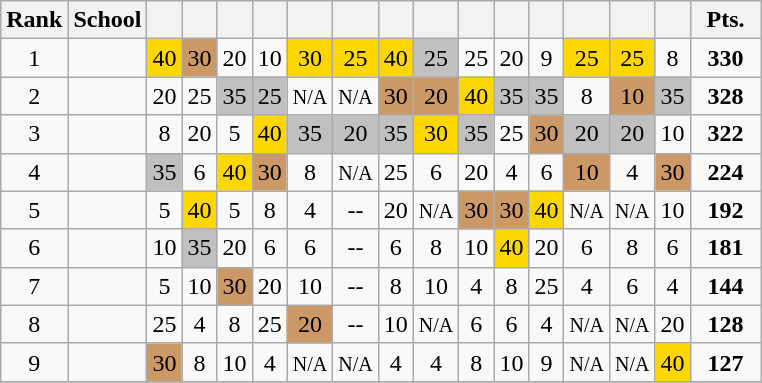<table class=wikitable style="text-align:center;">
<tr>
<th>Rank</th>
<th>School</th>
<th></th>
<th></th>
<th></th>
<th></th>
<th></th>
<th></th>
<th></th>
<th></th>
<th></th>
<th></th>
<th></th>
<th></th>
<th></th>
<th></th>
<th width=40px>Pts.</th>
</tr>
<tr>
<td>1</td>
<td align=left></td>
<td bgcolor=gold>40</td>
<td bgcolor=CC9966>30</td>
<td>20</td>
<td>10</td>
<td bgcolor=gold>30</td>
<td bgcolor=gold>25</td>
<td bgcolor=gold>40</td>
<td bgcolor=silver>25</td>
<td>25</td>
<td>20</td>
<td>9</td>
<td bgcolor=gold>25</td>
<td bgcolor=gold>25</td>
<td>8</td>
<td><strong>330</strong></td>
</tr>
<tr>
<td>2</td>
<td align=left></td>
<td>20</td>
<td>25</td>
<td bgcolor=silver>35</td>
<td bgcolor=silver>25</td>
<td><small>N/A</small></td>
<td><small>N/A</small></td>
<td bgcolor=CC9966>30</td>
<td bgcolor=CC9966>20</td>
<td bgcolor=gold>40</td>
<td bgcolor=silver>35</td>
<td bgcolor=silver>35</td>
<td>8</td>
<td bgcolor=CC9966>10</td>
<td bgcolor=silver>35</td>
<td><strong>328</strong></td>
</tr>
<tr>
<td>3</td>
<td align=left></td>
<td>8</td>
<td>20</td>
<td>5</td>
<td bgcolor=gold>40</td>
<td bgcolor=silver>35</td>
<td bgcolor=silver>20</td>
<td bgcolor=silver>35</td>
<td bgcolor=gold>30</td>
<td bgcolor=silver>35</td>
<td>25</td>
<td bgcolor=CC9966>30</td>
<td bgcolor=silver>20</td>
<td bgcolor=silver>20</td>
<td>10</td>
<td><strong>322</strong></td>
</tr>
<tr>
<td>4</td>
<td align=left><strong></strong></td>
<td bgcolor=silver>35</td>
<td>6</td>
<td bgcolor=gold>40</td>
<td bgcolor=CC9966>30</td>
<td>8</td>
<td><small>N/A</small></td>
<td>25</td>
<td>6</td>
<td>20</td>
<td>4</td>
<td>6</td>
<td bgcolor=#CC9966>10</td>
<td>4</td>
<td bgcolor=CC9966>30</td>
<td><strong>224</strong></td>
</tr>
<tr>
<td>5</td>
<td align=left></td>
<td>5</td>
<td bgcolor=gold>40</td>
<td>5</td>
<td>8</td>
<td>4</td>
<td>--</td>
<td>20</td>
<td><small>N/A</small></td>
<td bgcolor=CC9966>30</td>
<td bgcolor=CC9966>30</td>
<td bgcolor=gold>40</td>
<td><small>N/A</small></td>
<td><small>N/A</small></td>
<td>10</td>
<td><strong>192</strong></td>
</tr>
<tr>
<td>6</td>
<td align=left></td>
<td>10</td>
<td bgcolor=silver>35</td>
<td>20</td>
<td>6</td>
<td>6</td>
<td>--</td>
<td>6</td>
<td>8</td>
<td>10</td>
<td bgcolor=gold>40</td>
<td>20</td>
<td>6</td>
<td>8</td>
<td>6</td>
<td><strong>181</strong></td>
</tr>
<tr>
<td>7</td>
<td align=left></td>
<td>5</td>
<td>10</td>
<td bgcolor=CC9966>30</td>
<td>20</td>
<td>10</td>
<td>--</td>
<td>8</td>
<td>10</td>
<td>4</td>
<td>8</td>
<td>25</td>
<td>4</td>
<td>6</td>
<td>4</td>
<td><strong>144</strong></td>
</tr>
<tr>
<td>8</td>
<td align=left></td>
<td>25</td>
<td>4</td>
<td>8</td>
<td>25</td>
<td bgcolor=CC9966>20</td>
<td>--</td>
<td>10</td>
<td><small>N/A</small></td>
<td>6</td>
<td>6</td>
<td>4</td>
<td><small>N/A</small></td>
<td><small>N/A</small></td>
<td>20</td>
<td><strong>128</strong></td>
</tr>
<tr>
<td>9</td>
<td align=left></td>
<td bgcolor=CC9966>30</td>
<td>8</td>
<td>10</td>
<td>4</td>
<td><small>N/A</small></td>
<td><small>N/A</small></td>
<td>4</td>
<td>4</td>
<td>8</td>
<td>10</td>
<td>9</td>
<td><small>N/A</small></td>
<td><small>N/A</small></td>
<td bgcolor=gold>40</td>
<td><strong>127</strong></td>
</tr>
<tr>
</tr>
</table>
